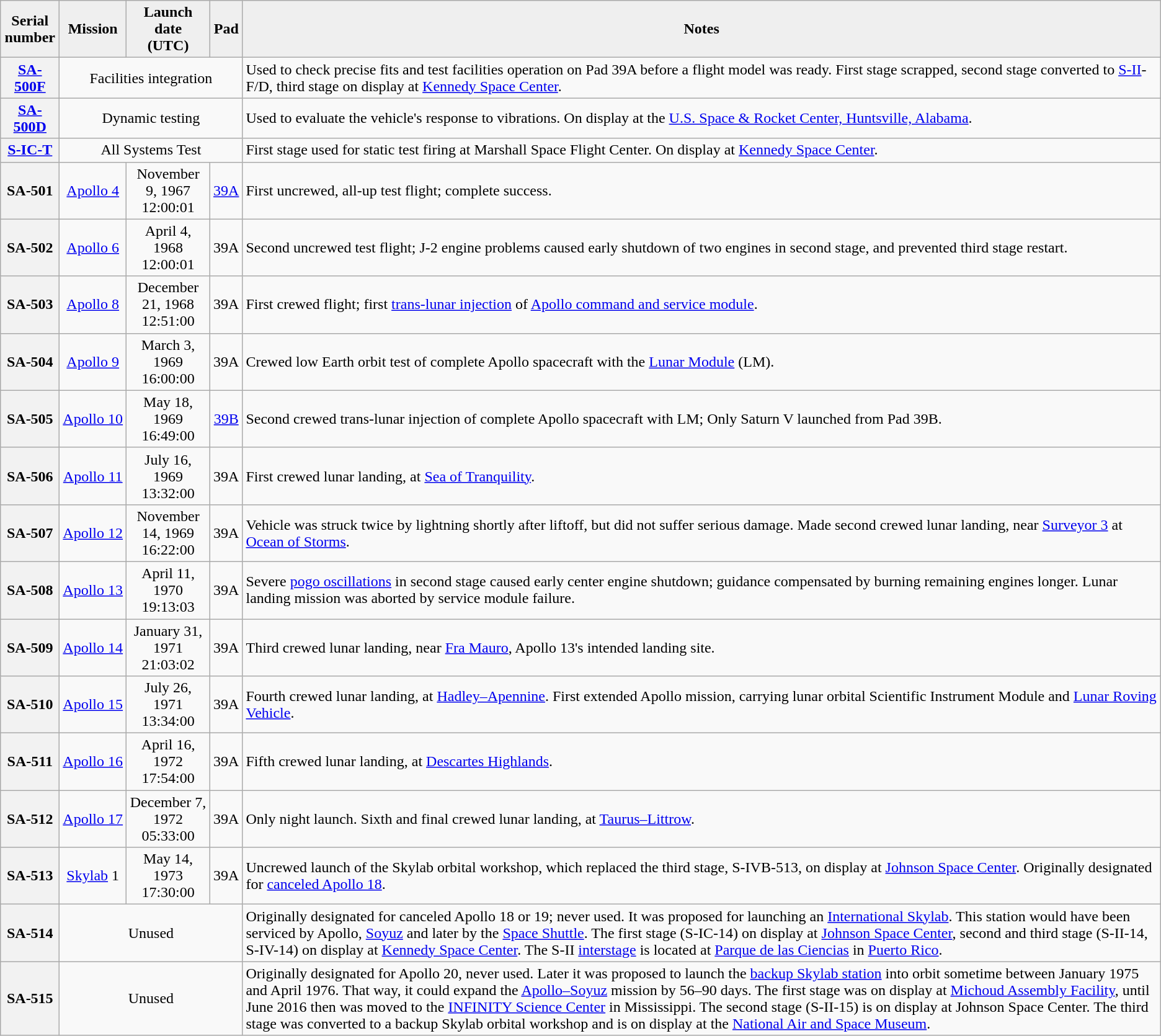<table class="wikitable">
<tr>
<th style="background:#efefef;">Serial<br>number</th>
<th style="background:#efefef;">Mission</th>
<th style="background:#efefef;">Launch<br>date<br>(UTC)</th>
<th style="background:#efefef;">Pad</th>
<th style="background:#efefef;">Notes</th>
</tr>
<tr>
<th><a href='#'>SA-500F</a></th>
<td colspan="3" style="text-align:center;">Facilities integration</td>
<td>Used to check precise fits and test facilities operation on Pad 39A before a flight model was ready. First stage scrapped, second stage converted to <a href='#'>S-II</a>-F/D, third stage on display at <a href='#'>Kennedy Space Center</a>.</td>
</tr>
<tr>
<th><a href='#'>SA-500D</a></th>
<td colspan="3" style="text-align:center;">Dynamic testing</td>
<td>Used to evaluate the vehicle's response to vibrations. On display at the <a href='#'>U.S. Space & Rocket Center, Huntsville, Alabama</a>.</td>
</tr>
<tr>
<th><a href='#'>S-IC-T</a></th>
<td colspan="3" style="text-align:center;">All Systems Test</td>
<td>First stage used for static test firing at Marshall Space Flight Center. On display at <a href='#'>Kennedy Space Center</a>.</td>
</tr>
<tr>
<th align="center">SA-501</th>
<td align="center"><a href='#'>Apollo&nbsp;4</a></td>
<td align="center">November 9, 1967<br>12:00:01</td>
<td align="center"><a href='#'>39A</a></td>
<td>First uncrewed, all-up test flight; complete success.</td>
</tr>
<tr>
<th align="center">SA-502</th>
<td align="center"><a href='#'>Apollo&nbsp;6</a></td>
<td align="center">April 4, 1968<br>12:00:01</td>
<td align="center">39A</td>
<td>Second uncrewed test flight; J-2 engine problems caused early shutdown of two engines in second stage, and prevented third stage restart.</td>
</tr>
<tr>
<th align="center">SA-503</th>
<td align="center"><a href='#'>Apollo&nbsp;8</a></td>
<td align="center">December 21, 1968<br>12:51:00</td>
<td align="center">39A</td>
<td>First crewed flight; first <a href='#'>trans-lunar injection</a> of <a href='#'>Apollo command and service module</a>.</td>
</tr>
<tr>
<th align="center">SA-504</th>
<td align="center"><a href='#'>Apollo&nbsp;9</a></td>
<td align="center">March 3, 1969<br>16:00:00</td>
<td align="center">39A</td>
<td>Crewed low Earth orbit test of complete Apollo spacecraft with the <a href='#'>Lunar Module</a> (LM).</td>
</tr>
<tr>
<th align="center">SA-505</th>
<td align="center"><a href='#'>Apollo&nbsp;10</a></td>
<td align="center">May 18, 1969<br>16:49:00</td>
<td align="center"><a href='#'>39B</a></td>
<td>Second crewed trans-lunar injection of complete Apollo spacecraft with LM; Only Saturn V launched from Pad 39B.</td>
</tr>
<tr>
<th align="center">SA-506</th>
<td align="center"><a href='#'>Apollo&nbsp;11</a></td>
<td align="center">July 16, 1969<br>13:32:00</td>
<td align="center">39A</td>
<td>First crewed lunar landing, at <a href='#'>Sea of Tranquility</a>.</td>
</tr>
<tr>
<th align="center">SA-507</th>
<td align="center"><a href='#'>Apollo&nbsp;12</a></td>
<td align="center">November 14, 1969<br>16:22:00</td>
<td align="center">39A</td>
<td>Vehicle was struck twice by lightning shortly after liftoff, but did not suffer serious damage. Made second crewed lunar landing, near <a href='#'>Surveyor 3</a> at <a href='#'>Ocean of Storms</a>.</td>
</tr>
<tr>
<th align="center">SA-508</th>
<td align="center"><a href='#'>Apollo&nbsp;13</a></td>
<td align="center">April 11, 1970<br>19:13:03</td>
<td align="center">39A</td>
<td>Severe <a href='#'>pogo oscillations</a> in second stage caused early center engine shutdown; guidance compensated by burning remaining engines longer. Lunar landing mission was aborted by service module failure.</td>
</tr>
<tr>
<th align="center">SA-509</th>
<td align="center"><a href='#'>Apollo&nbsp;14</a></td>
<td align="center">January 31, 1971<br>21:03:02</td>
<td align="center">39A</td>
<td>Third crewed lunar landing, near <a href='#'>Fra Mauro</a>, Apollo 13's intended landing site.</td>
</tr>
<tr>
<th align="center">SA-510</th>
<td align="center"><a href='#'>Apollo&nbsp;15</a></td>
<td align="center">July 26, 1971<br>13:34:00</td>
<td align="center">39A</td>
<td>Fourth crewed lunar landing, at <a href='#'>Hadley–Apennine</a>. First extended Apollo mission, carrying lunar orbital Scientific Instrument Module and <a href='#'>Lunar Roving Vehicle</a>.</td>
</tr>
<tr>
<th align="center">SA-511</th>
<td align="center"><a href='#'>Apollo&nbsp;16</a></td>
<td align="center">April 16, 1972<br>17:54:00</td>
<td align="center">39A</td>
<td>Fifth crewed lunar landing, at <a href='#'>Descartes Highlands</a>.</td>
</tr>
<tr>
<th align="center">SA-512</th>
<td align="center"><a href='#'>Apollo&nbsp;17</a></td>
<td align="center">December 7, 1972<br>05:33:00</td>
<td align="center">39A</td>
<td>Only night launch. Sixth and final crewed lunar landing, at <a href='#'>Taurus–Littrow</a>.</td>
</tr>
<tr>
<th align="center">SA-513</th>
<td align="center"><a href='#'>Skylab</a> 1</td>
<td align="center">May 14, 1973<br>17:30:00</td>
<td align="center">39A</td>
<td>Uncrewed launch of the Skylab orbital workshop, which replaced the third stage, S-IVB-513, on display at <a href='#'>Johnson Space Center</a>. Originally designated for <a href='#'>canceled Apollo 18</a>.</td>
</tr>
<tr>
<th align="center">SA-514</th>
<td colspan="3" style="text-align:center;">Unused</td>
<td>Originally designated for canceled Apollo 18 or 19; never used. It was proposed for launching an <a href='#'>International Skylab</a>. This station would have been serviced by Apollo, <a href='#'>Soyuz</a> and later by the <a href='#'>Space Shuttle</a>. The first stage (S-IC-14) on display at <a href='#'>Johnson Space Center</a>, second and third stage (S-II-14, S-IV-14) on display at <a href='#'>Kennedy Space Center</a>. The S-II <a href='#'>interstage</a> is located at <a href='#'>Parque de las Ciencias</a> in <a href='#'>Puerto Rico</a>.</td>
</tr>
<tr>
<th align="center">SA-515</th>
<td colspan="3" style="text-align:center;">Unused</td>
<td>Originally designated for Apollo 20, never used. Later it was proposed to launch the <a href='#'>backup Skylab station</a> into orbit sometime between January 1975 and April 1976. That way, it could expand the <a href='#'>Apollo–Soyuz</a> mission by 56–90 days. The first stage was on display at <a href='#'>Michoud Assembly Facility</a>, until June 2016 then was moved to the <a href='#'>INFINITY Science Center</a> in Mississippi. The second stage (S-II-15) is on display at Johnson Space Center. The third stage was converted to a backup Skylab orbital workshop and is on display at the <a href='#'>National Air and Space Museum</a>.</td>
</tr>
</table>
